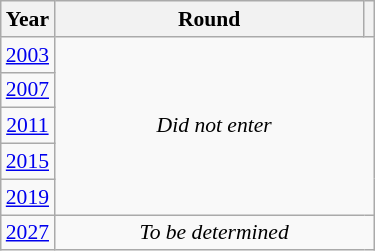<table class="wikitable" style="text-align: center; font-size:90%">
<tr>
<th>Year</th>
<th style="width:200px">Round</th>
<th></th>
</tr>
<tr>
<td><a href='#'>2003</a></td>
<td colspan="2" rowspan="5"><em>Did not enter</em></td>
</tr>
<tr>
<td><a href='#'>2007</a></td>
</tr>
<tr>
<td><a href='#'>2011</a></td>
</tr>
<tr>
<td><a href='#'>2015</a></td>
</tr>
<tr>
<td><a href='#'>2019</a></td>
</tr>
<tr>
<td><a href='#'>2027</a></td>
<td colspan="2"><em>To be determined</em></td>
</tr>
</table>
